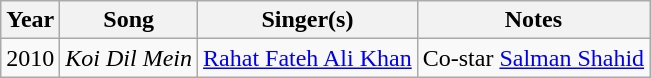<table class="wikitable">
<tr>
<th>Year</th>
<th>Song</th>
<th>Singer(s)</th>
<th>Notes</th>
</tr>
<tr>
<td>2010</td>
<td><em>Koi Dil Mein</em></td>
<td><a href='#'>Rahat Fateh Ali Khan</a></td>
<td>Co-star <a href='#'>Salman Shahid</a></td>
</tr>
</table>
